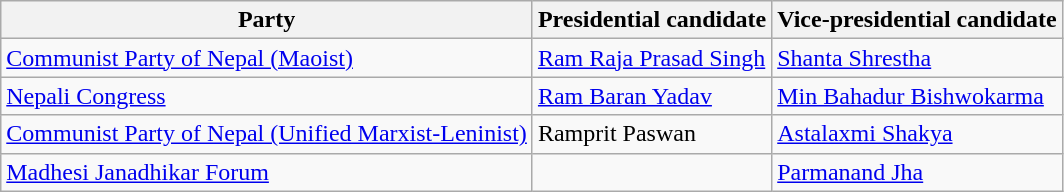<table class="wikitable">
<tr>
<th>Party</th>
<th>Presidential candidate</th>
<th>Vice-presidential candidate</th>
</tr>
<tr>
<td><a href='#'>Communist Party of Nepal (Maoist)</a></td>
<td><a href='#'>Ram Raja Prasad Singh</a></td>
<td><a href='#'>Shanta Shrestha</a></td>
</tr>
<tr>
<td><a href='#'>Nepali Congress</a></td>
<td><a href='#'>Ram Baran Yadav</a></td>
<td><a href='#'>Min Bahadur Bishwokarma</a></td>
</tr>
<tr>
<td><a href='#'>Communist Party of Nepal (Unified Marxist-Leninist)</a></td>
<td>Ramprit Paswan</td>
<td><a href='#'>Astalaxmi Shakya</a></td>
</tr>
<tr>
<td><a href='#'>Madhesi Janadhikar Forum</a></td>
<td></td>
<td><a href='#'>Parmanand Jha</a></td>
</tr>
</table>
